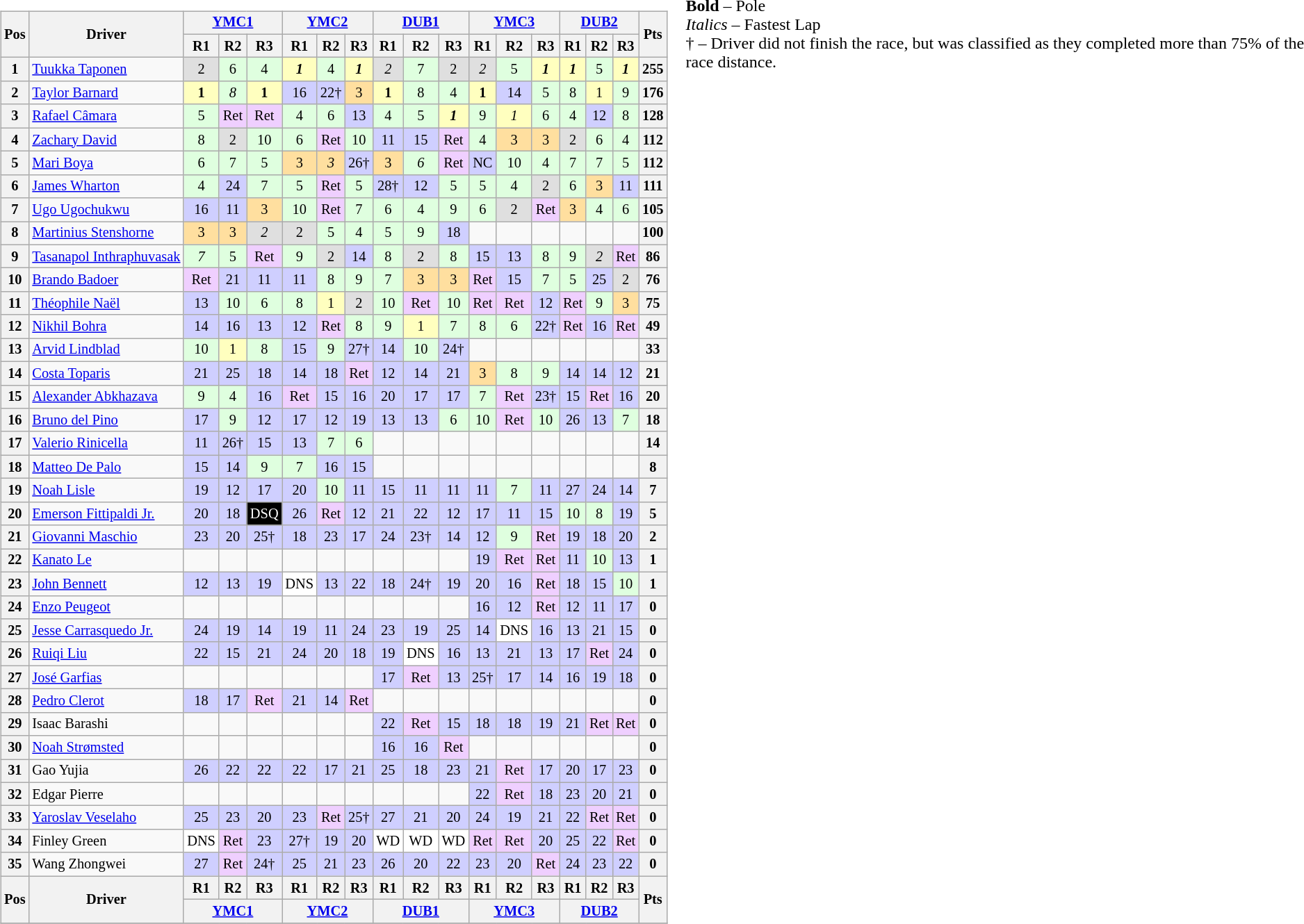<table>
<tr>
<td valign="top"><br><table class="wikitable" style="font-size:85%; text-align:center">
<tr>
<th rowspan="2" valign="middle">Pos</th>
<th rowspan="2" valign="middle">Driver</th>
<th colspan="3"><a href='#'>YMC1</a></th>
<th colspan="3"><a href='#'>YMC2</a></th>
<th colspan="3"><a href='#'>DUB1</a></th>
<th colspan="3"><a href='#'>YMC3</a></th>
<th colspan="3"><a href='#'>DUB2</a></th>
<th rowspan="2" valign="middle">Pts</th>
</tr>
<tr>
<th>R1</th>
<th>R2</th>
<th>R3</th>
<th>R1</th>
<th>R2</th>
<th>R3</th>
<th>R1</th>
<th>R2</th>
<th>R3</th>
<th>R1</th>
<th>R2</th>
<th>R3</th>
<th>R1</th>
<th>R2</th>
<th>R3</th>
</tr>
<tr>
<th>1</th>
<td align="left"> <a href='#'>Tuukka Taponen</a></td>
<td style="background:#DFDFDF;">2</td>
<td style="background:#DFFFDF;">6</td>
<td style="background:#DFFFDF;">4</td>
<td style="background:#FFFFBF;"><strong><em>1</em></strong></td>
<td style="background:#DFFFDF;">4</td>
<td style="background:#FFFFBF;"><strong><em>1</em></strong></td>
<td style="background:#DFDFDF;"><em>2</em></td>
<td style="background:#DFFFDF;">7</td>
<td style="background:#DFDFDF;">2</td>
<td style="background:#DFDFDF;"><em>2</em></td>
<td style="background:#DFFFDF;">5</td>
<td style="background:#FFFFBF;"><strong><em>1</em></strong></td>
<td style="background:#FFFFBF;"><strong><em>1</em></strong></td>
<td style="background:#DFFFDF;">5</td>
<td style="background:#FFFFBF;"><strong><em>1</em></strong></td>
<th>255</th>
</tr>
<tr>
<th>2</th>
<td align="left"> <a href='#'>Taylor Barnard</a></td>
<td style="background:#FFFFBF;"><strong>1</strong></td>
<td style="background:#DFFFDF;"><em>8</em></td>
<td style="background:#FFFFBF;"><strong>1</strong></td>
<td style="background:#CFCFFF;">16</td>
<td style="background:#CFCFFF;">22†</td>
<td style="background:#FFDF9F;">3</td>
<td style="background:#FFFFBF;"><strong>1</strong></td>
<td style="background:#DFFFDF;">8</td>
<td style="background:#DFFFDF;">4</td>
<td style="background:#FFFFBF;"><strong>1</strong></td>
<td style="background:#CFCFFF;">14</td>
<td style="background:#DFFFDF;">5</td>
<td style="background:#DFFFDF;">8</td>
<td style="background:#FFFFBF;">1</td>
<td style="background:#DFFFDF;">9</td>
<th>176</th>
</tr>
<tr>
<th>3</th>
<td align="left"> <a href='#'>Rafael Câmara</a></td>
<td style="background:#DFFFDF;">5</td>
<td style="background:#EFCFFF;">Ret</td>
<td style="background:#EFCFFF;">Ret</td>
<td style="background:#DFFFDF;">4</td>
<td style="background:#DFFFDF;">6</td>
<td style="background:#CFCFFF;">13</td>
<td style="background:#DFFFDF;">4</td>
<td style="background:#DFFFDF;">5</td>
<td style="background:#FFFFBF;"><strong><em>1</em></strong></td>
<td style="background:#DFFFDF;">9</td>
<td style="background:#FFFFBF;"><em>1</em></td>
<td style="background:#DFFFDF;">6</td>
<td style="background:#DFFFDF;">4</td>
<td style="background:#CFCFFF;">12</td>
<td style="background:#DFFFDF;">8</td>
<th>128</th>
</tr>
<tr>
<th>4</th>
<td align="left"> <a href='#'>Zachary David</a></td>
<td style="background:#DFFFDF;">8</td>
<td style="background:#DFDFDF;">2</td>
<td style="background:#DFFFDF;">10</td>
<td style="background:#DFFFDF;">6</td>
<td style="background:#EFCFFF;">Ret</td>
<td style="background:#DFFFDF;">10</td>
<td style="background:#CFCFFF;">11</td>
<td style="background:#CFCFFF;">15</td>
<td style="background:#EFCFFF;">Ret</td>
<td style="background:#DFFFDF;">4</td>
<td style="background:#FFDF9F;">3</td>
<td style="background:#FFDF9F;">3</td>
<td style="background:#DFDFDF;">2</td>
<td style="background:#DFFFDF;">6</td>
<td style="background:#DFFFDF;">4</td>
<th>112</th>
</tr>
<tr>
<th>5</th>
<td align="left"> <a href='#'>Mari Boya</a></td>
<td style="background:#DFFFDF;">6</td>
<td style="background:#DFFFDF;">7</td>
<td style="background:#DFFFDF;">5</td>
<td style="background:#FFDF9F;">3</td>
<td style="background:#FFDF9F;"><em>3</em></td>
<td style="background:#CFCFFF;">26†</td>
<td style="background:#FFDF9F;">3</td>
<td style="background:#DFFFDF;"><em>6</em></td>
<td style="background:#EFCFFF;">Ret</td>
<td style="background:#CFCFFF;">NC</td>
<td style="background:#DFFFDF;">10</td>
<td style="background:#DFFFDF;">4</td>
<td style="background:#DFFFDF;">7</td>
<td style="background:#DFFFDF;">7</td>
<td style="background:#DFFFDF;">5</td>
<th>112</th>
</tr>
<tr>
<th>6</th>
<td align="left"> <a href='#'>James Wharton</a></td>
<td style="background:#DFFFDF;">4</td>
<td style="background:#CFCFFF;">24</td>
<td style="background:#DFFFDF;">7</td>
<td style="background:#DFFFDF;">5</td>
<td style="background:#EFCFFF;">Ret</td>
<td style="background:#DFFFDF;">5</td>
<td style="background:#CFCFFF;">28†</td>
<td style="background:#CFCFFF;">12</td>
<td style="background:#DFFFDF;">5</td>
<td style="background:#DFFFDF;">5</td>
<td style="background:#DFFFDF;">4</td>
<td style="background:#DFDFDF;">2</td>
<td style="background:#DFFFDF;">6</td>
<td style="background:#FFDF9F;">3</td>
<td style="background:#CFCFFF;">11</td>
<th>111</th>
</tr>
<tr>
<th>7</th>
<td align="left"> <a href='#'>Ugo Ugochukwu</a></td>
<td style="background:#CFCFFF;">16</td>
<td style="background:#CFCFFF;">11</td>
<td style="background:#FFDF9F;">3</td>
<td style="background:#DFFFDF;">10</td>
<td style="background:#EFCFFF;">Ret</td>
<td style="background:#DFFFDF;">7</td>
<td style="background:#DFFFDF;">6</td>
<td style="background:#DFFFDF;">4</td>
<td style="background:#DFFFDF;">9</td>
<td style="background:#DFFFDF;">6</td>
<td style="background:#DFDFDF;">2</td>
<td style="background:#EFCFFF;">Ret</td>
<td style="background:#FFDF9F;">3</td>
<td style="background:#DFFFDF;">4</td>
<td style="background:#DFFFDF;">6</td>
<th>105</th>
</tr>
<tr>
<th>8</th>
<td align="left"> <a href='#'>Martinius Stenshorne</a></td>
<td style="background:#FFDF9F;">3</td>
<td style="background:#FFDF9F;">3</td>
<td style="background:#DFDFDF;"><em>2</em></td>
<td style="background:#DFDFDF;">2</td>
<td style="background:#DFFFDF;">5</td>
<td style="background:#DFFFDF;">4</td>
<td style="background:#DFFFDF;">5</td>
<td style="background:#DFFFDF;">9</td>
<td style="background:#CFCFFF;">18</td>
<td></td>
<td></td>
<td></td>
<td></td>
<td></td>
<td></td>
<th>100</th>
</tr>
<tr>
<th>9</th>
<td align="left" nowrap> <a href='#'>Tasanapol Inthraphuvasak</a></td>
<td style="background:#DFFFDF;"><em>7</em></td>
<td style="background:#DFFFDF;">5</td>
<td style="background:#EFCFFF;">Ret</td>
<td style="background:#DFFFDF;">9</td>
<td style="background:#DFDFDF;">2</td>
<td style="background:#CFCFFF;">14</td>
<td style="background:#DFFFDF;">8</td>
<td style="background:#DFDFDF;">2</td>
<td style="background:#DFFFDF;">8</td>
<td style="background:#CFCFFF;">15</td>
<td style="background:#CFCFFF;">13</td>
<td style="background:#DFFFDF;">8</td>
<td style="background:#DFFFDF;">9</td>
<td style="background:#DFDFDF;"><em>2</em></td>
<td style="background:#EFCFFF;">Ret</td>
<th>86</th>
</tr>
<tr>
<th>10</th>
<td align="left"> <a href='#'>Brando Badoer</a></td>
<td style="background:#EFCFFF;">Ret</td>
<td style="background:#CFCFFF;">21</td>
<td style="background:#CFCFFF;">11</td>
<td style="background:#CFCFFF;">11</td>
<td style="background:#DFFFDF;">8</td>
<td style="background:#DFFFDF;">9</td>
<td style="background:#DFFFDF;">7</td>
<td style="background:#FFDF9F;">3</td>
<td style="background:#FFDF9F;">3</td>
<td style="background:#EFCFFF;">Ret</td>
<td style="background:#CFCFFF;">15</td>
<td style="background:#DFFFDF;">7</td>
<td style="background:#DFFFDF;">5</td>
<td style="background:#CFCFFF;">25</td>
<td style="background:#DFDFDF;">2</td>
<th>76</th>
</tr>
<tr>
<th>11</th>
<td align="left"> <a href='#'>Théophile Naël</a></td>
<td style="background:#CFCFFF;">13</td>
<td style="background:#DFFFDF;">10</td>
<td style="background:#DFFFDF;">6</td>
<td style="background:#DFFFDF;">8</td>
<td style="background:#FFFFBF;">1</td>
<td style="background:#DFDFDF;">2</td>
<td style="background:#DFFFDF;">10</td>
<td style="background:#EFCFFF;">Ret</td>
<td style="background:#DFFFDF;">10</td>
<td style="background:#EFCFFF;">Ret</td>
<td style="background:#EFCFFF;">Ret</td>
<td style="background:#CFCFFF;">12</td>
<td style="background:#EFCFFF;">Ret</td>
<td style="background:#DFFFDF;">9</td>
<td style="background:#FFDF9F;">3</td>
<th>75</th>
</tr>
<tr>
<th>12</th>
<td align="left"> <a href='#'>Nikhil Bohra</a></td>
<td style="background:#CFCFFF;">14</td>
<td style="background:#CFCFFF;">16</td>
<td style="background:#CFCFFF;">13</td>
<td style="background:#CFCFFF;">12</td>
<td style="background:#EFCFFF;">Ret</td>
<td style="background:#DFFFDF;">8</td>
<td style="background:#DFFFDF;">9</td>
<td style="background:#FFFFBF;">1</td>
<td style="background:#DFFFDF;">7</td>
<td style="background:#DFFFDF;">8</td>
<td style="background:#DFFFDF;">6</td>
<td style="background:#CFCFFF;">22†</td>
<td style="background:#EFCFFF;">Ret</td>
<td style="background:#CFCFFF;">16</td>
<td style="background:#EFCFFF;">Ret</td>
<th>49</th>
</tr>
<tr>
<th>13</th>
<td align="left"> <a href='#'>Arvid Lindblad</a></td>
<td style="background:#DFFFDF;">10</td>
<td style="background:#FFFFBF;">1</td>
<td style="background:#DFFFDF;">8</td>
<td style="background:#CFCFFF;">15</td>
<td style="background:#DFFFDF;">9</td>
<td style="background:#CFCFFF;">27†</td>
<td style="background:#CFCFFF;">14</td>
<td style="background:#DFFFDF;">10</td>
<td style="background:#CFCFFF;">24†</td>
<td></td>
<td></td>
<td></td>
<td></td>
<td></td>
<td></td>
<th>33</th>
</tr>
<tr>
<th>14</th>
<td align="left"> <a href='#'>Costa Toparis</a></td>
<td style="background:#CFCFFF;">21</td>
<td style="background:#CFCFFF;">25</td>
<td style="background:#CFCFFF;">18</td>
<td style="background:#CFCFFF;">14</td>
<td style="background:#CFCFFF;">18</td>
<td style="background:#EFCFFF;">Ret</td>
<td style="background:#CFCFFF;">12</td>
<td style="background:#CFCFFF;">14</td>
<td style="background:#CFCFFF;">21</td>
<td style="background:#FFDF9F;">3</td>
<td style="background:#DFFFDF;">8</td>
<td style="background:#DFFFDF;">9</td>
<td style="background:#CFCFFF;">14</td>
<td style="background:#CFCFFF;">14</td>
<td style="background:#CFCFFF;">12</td>
<th>21</th>
</tr>
<tr>
<th>15</th>
<td align="left"> <a href='#'>Alexander Abkhazava</a></td>
<td style="background:#DFFFDF;">9</td>
<td style="background:#DFFFDF;">4</td>
<td style="background:#CFCFFF;">16</td>
<td style="background:#EFCFFF;">Ret</td>
<td style="background:#CFCFFF;">15</td>
<td style="background:#CFCFFF;">16</td>
<td style="background:#CFCFFF;">20</td>
<td style="background:#CFCFFF;">17</td>
<td style="background:#CFCFFF;">17</td>
<td style="background:#DFFFDF;">7</td>
<td style="background:#EFCFFF;">Ret</td>
<td style="background:#CFCFFF;">23†</td>
<td style="background:#CFCFFF;">15</td>
<td style="background:#EFCFFF;">Ret</td>
<td style="background:#CFCFFF;">16</td>
<th>20</th>
</tr>
<tr>
<th>16</th>
<td align="left"> <a href='#'>Bruno del Pino</a></td>
<td style="background:#CFCFFF;">17</td>
<td style="background:#DFFFDF;">9</td>
<td style="background:#CFCFFF;">12</td>
<td style="background:#CFCFFF;">17</td>
<td style="background:#CFCFFF;">12</td>
<td style="background:#CFCFFF;">19</td>
<td style="background:#CFCFFF;">13</td>
<td style="background:#CFCFFF;">13</td>
<td style="background:#DFFFDF;">6</td>
<td style="background:#DFFFDF;">10</td>
<td style="background:#EFCFFF;">Ret</td>
<td style="background:#DFFFDF;">10</td>
<td style="background:#CFCFFF;">26</td>
<td style="background:#CFCFFF;">13</td>
<td style="background:#DFFFDF;">7</td>
<th>18</th>
</tr>
<tr>
<th>17</th>
<td align="left"> <a href='#'>Valerio Rinicella</a></td>
<td style="background:#CFCFFF;">11</td>
<td style="background:#CFCFFF;">26†</td>
<td style="background:#CFCFFF;">15</td>
<td style="background:#CFCFFF;">13</td>
<td style="background:#DFFFDF;">7</td>
<td style="background:#DFFFDF;">6</td>
<td></td>
<td></td>
<td></td>
<td></td>
<td></td>
<td></td>
<td></td>
<td></td>
<td></td>
<th>14</th>
</tr>
<tr>
<th>18</th>
<td align="left"> <a href='#'>Matteo De Palo</a></td>
<td style="background:#CFCFFF;">15</td>
<td style="background:#CFCFFF;">14</td>
<td style="background:#DFFFDF;">9</td>
<td style="background:#DFFFDF;">7</td>
<td style="background:#CFCFFF;">16</td>
<td style="background:#CFCFFF;">15</td>
<td></td>
<td></td>
<td></td>
<td></td>
<td></td>
<td></td>
<td></td>
<td></td>
<td></td>
<th>8</th>
</tr>
<tr>
<th>19</th>
<td align="left"> <a href='#'>Noah Lisle</a></td>
<td style="background:#CFCFFF;">19</td>
<td style="background:#CFCFFF;">12</td>
<td style="background:#CFCFFF;">17</td>
<td style="background:#CFCFFF;">20</td>
<td style="background:#DFFFDF;">10</td>
<td style="background:#CFCFFF;">11</td>
<td style="background:#CFCFFF;">15</td>
<td style="background:#CFCFFF;">11</td>
<td style="background:#CFCFFF;">11</td>
<td style="background:#CFCFFF;">11</td>
<td style="background:#DFFFDF;">7</td>
<td style="background:#CFCFFF;">11</td>
<td style="background:#CFCFFF;">27</td>
<td style="background:#CFCFFF;">24</td>
<td style="background:#CFCFFF;">14</td>
<th>7</th>
</tr>
<tr>
<th>20</th>
<td align="left"> <a href='#'>Emerson Fittipaldi Jr.</a></td>
<td style="background:#CFCFFF;">20</td>
<td style="background:#CFCFFF;">18</td>
<td style="background:#000000;color:white">DSQ</td>
<td style="background:#CFCFFF;">26</td>
<td style="background:#EFCFFF;">Ret</td>
<td style="background:#CFCFFF;">12</td>
<td style="background:#CFCFFF;">21</td>
<td style="background:#CFCFFF;">22</td>
<td style="background:#CFCFFF;">12</td>
<td style="background:#CFCFFF;">17</td>
<td style="background:#CFCFFF;">11</td>
<td style="background:#CFCFFF;">15</td>
<td style="background:#DFFFDF;">10</td>
<td style="background:#DFFFDF;">8</td>
<td style="background:#CFCFFF;">19</td>
<th>5</th>
</tr>
<tr>
<th>21</th>
<td align="left"> <a href='#'>Giovanni Maschio</a></td>
<td style="background:#CFCFFF;">23</td>
<td style="background:#CFCFFF;">20</td>
<td style="background:#CFCFFF;">25†</td>
<td style="background:#CFCFFF;">18</td>
<td style="background:#CFCFFF;">23</td>
<td style="background:#CFCFFF;">17</td>
<td style="background:#CFCFFF;">24</td>
<td style="background:#CFCFFF;">23†</td>
<td style="background:#CFCFFF;">14</td>
<td style="background:#CFCFFF;">12</td>
<td style="background:#DFFFDF;">9</td>
<td style="background:#EFCFFF;">Ret</td>
<td style="background:#CFCFFF;">19</td>
<td style="background:#CFCFFF;">18</td>
<td style="background:#CFCFFF;">20</td>
<th>2</th>
</tr>
<tr>
<th>22</th>
<td align="left"> <a href='#'>Kanato Le</a></td>
<td></td>
<td></td>
<td></td>
<td></td>
<td></td>
<td></td>
<td></td>
<td></td>
<td></td>
<td style="background:#CFCFFF;">19</td>
<td style="background:#EFCFFF;">Ret</td>
<td style="background:#EFCFFF;">Ret</td>
<td style="background:#CFCFFF;">11</td>
<td style="background:#DFFFDF;">10</td>
<td style="background:#CFCFFF;">13</td>
<th>1</th>
</tr>
<tr>
<th>23</th>
<td align="left"> <a href='#'>John Bennett</a></td>
<td style="background:#CFCFFF;">12</td>
<td style="background:#CFCFFF;">13</td>
<td style="background:#CFCFFF;">19</td>
<td style="background:#FFFFFF;">DNS</td>
<td style="background:#CFCFFF;">13</td>
<td style="background:#CFCFFF;">22</td>
<td style="background:#CFCFFF;">18</td>
<td style="background:#CFCFFF;">24†</td>
<td style="background:#CFCFFF;">19</td>
<td style="background:#CFCFFF;">20</td>
<td style="background:#CFCFFF;">16</td>
<td style="background:#EFCFFF;">Ret</td>
<td style="background:#CFCFFF;">18</td>
<td style="background:#CFCFFF;">15</td>
<td style="background:#DFFFDF;">10</td>
<th>1</th>
</tr>
<tr>
<th>24</th>
<td align="left"> <a href='#'>Enzo Peugeot</a></td>
<td></td>
<td></td>
<td></td>
<td></td>
<td></td>
<td></td>
<td></td>
<td></td>
<td></td>
<td style="background:#CFCFFF;">16</td>
<td style="background:#CFCFFF;">12</td>
<td style="background:#EFCFFF;">Ret</td>
<td style="background:#CFCFFF;">12</td>
<td style="background:#CFCFFF;">11</td>
<td style="background:#CFCFFF;">17</td>
<th>0</th>
</tr>
<tr>
<th>25</th>
<td align="left"> <a href='#'>Jesse Carrasquedo Jr.</a></td>
<td style="background:#CFCFFF;">24</td>
<td style="background:#CFCFFF;">19</td>
<td style="background:#CFCFFF;">14</td>
<td style="background:#CFCFFF;">19</td>
<td style="background:#CFCFFF;">11</td>
<td style="background:#CFCFFF;">24</td>
<td style="background:#CFCFFF;">23</td>
<td style="background:#CFCFFF;">19</td>
<td style="background:#CFCFFF;">25</td>
<td style="background:#CFCFFF;">14</td>
<td style="background:#FFFFFF;">DNS</td>
<td style="background:#CFCFFF;">16</td>
<td style="background:#CFCFFF;">13</td>
<td style="background:#CFCFFF;">21</td>
<td style="background:#CFCFFF;">15</td>
<th>0</th>
</tr>
<tr>
<th>26</th>
<td align="left"> <a href='#'>Ruiqi Liu</a></td>
<td style="background:#CFCFFF;">22</td>
<td style="background:#CFCFFF;">15</td>
<td style="background:#CFCFFF;">21</td>
<td style="background:#CFCFFF;">24</td>
<td style="background:#CFCFFF;">20</td>
<td style="background:#CFCFFF;">18</td>
<td style="background:#CFCFFF;">19</td>
<td style="background:#FFFFFF;">DNS</td>
<td style="background:#CFCFFF;">16</td>
<td style="background:#CFCFFF;">13</td>
<td style="background:#CFCFFF;">21</td>
<td style="background:#CFCFFF;">13</td>
<td style="background:#CFCFFF;">17</td>
<td style="background:#EFCFFF;">Ret</td>
<td style="background:#CFCFFF;">24</td>
<th>0</th>
</tr>
<tr>
<th>27</th>
<td align="left"> <a href='#'>José Garfias</a></td>
<td></td>
<td></td>
<td></td>
<td></td>
<td></td>
<td></td>
<td style="background:#CFCFFF;">17</td>
<td style="background:#EFCFFF;">Ret</td>
<td style="background:#CFCFFF;">13</td>
<td style="background:#CFCFFF;">25†</td>
<td style="background:#CFCFFF;">17</td>
<td style="background:#CFCFFF;">14</td>
<td style="background:#CFCFFF;">16</td>
<td style="background:#CFCFFF;">19</td>
<td style="background:#CFCFFF;">18</td>
<th>0</th>
</tr>
<tr>
<th>28</th>
<td align="left"> <a href='#'>Pedro Clerot</a></td>
<td style="background:#CFCFFF;">18</td>
<td style="background:#CFCFFF;">17</td>
<td style="background:#EFCFFF;">Ret</td>
<td style="background:#CFCFFF;">21</td>
<td style="background:#CFCFFF;">14</td>
<td style="background:#EFCFFF;">Ret</td>
<td></td>
<td></td>
<td></td>
<td></td>
<td></td>
<td></td>
<td></td>
<td></td>
<td></td>
<th>0</th>
</tr>
<tr>
<th>29</th>
<td align="left"> Isaac Barashi</td>
<td></td>
<td></td>
<td></td>
<td></td>
<td></td>
<td></td>
<td style="background:#CFCFFF;">22</td>
<td style="background:#EFCFFF;">Ret</td>
<td style="background:#CFCFFF;">15</td>
<td style="background:#CFCFFF;">18</td>
<td style="background:#CFCFFF;">18</td>
<td style="background:#CFCFFF;">19</td>
<td style="background:#CFCFFF;">21</td>
<td style="background:#EFCFFF;">Ret</td>
<td style="background:#EFCFFF;">Ret</td>
<th>0</th>
</tr>
<tr>
<th>30</th>
<td align="left"> <a href='#'>Noah Strømsted</a></td>
<td></td>
<td></td>
<td></td>
<td></td>
<td></td>
<td></td>
<td style="background:#CFCFFF;">16</td>
<td style="background:#CFCFFF;">16</td>
<td style="background:#EFCFFF;">Ret</td>
<td></td>
<td></td>
<td></td>
<td></td>
<td></td>
<td></td>
<th>0</th>
</tr>
<tr>
<th>31</th>
<td align="left"> Gao Yujia</td>
<td style="background:#CFCFFF;">26</td>
<td style="background:#CFCFFF;">22</td>
<td style="background:#CFCFFF;">22</td>
<td style="background:#CFCFFF;">22</td>
<td style="background:#CFCFFF;">17</td>
<td style="background:#CFCFFF;">21</td>
<td style="background:#CFCFFF;">25</td>
<td style="background:#CFCFFF;">18</td>
<td style="background:#CFCFFF;">23</td>
<td style="background:#CFCFFF;">21</td>
<td style="background:#EFCFFF;">Ret</td>
<td style="background:#CFCFFF;">17</td>
<td style="background:#CFCFFF;">20</td>
<td style="background:#CFCFFF;">17</td>
<td style="background:#CFCFFF;">23</td>
<th>0</th>
</tr>
<tr>
<th>32</th>
<td align="left"> Edgar Pierre</td>
<td></td>
<td></td>
<td></td>
<td></td>
<td></td>
<td></td>
<td></td>
<td></td>
<td></td>
<td style="background:#CFCFFF;">22</td>
<td style="background:#EFCFFF;">Ret</td>
<td style="background:#CFCFFF;">18</td>
<td style="background:#CFCFFF;">23</td>
<td style="background:#CFCFFF;">20</td>
<td style="background:#CFCFFF;">21</td>
<th>0</th>
</tr>
<tr>
<th>33</th>
<td align="left"> <a href='#'>Yaroslav Veselaho</a></td>
<td style="background:#CFCFFF;">25</td>
<td style="background:#CFCFFF;">23</td>
<td style="background:#CFCFFF;">20</td>
<td style="background:#CFCFFF;">23</td>
<td style="background:#EFCFFF;">Ret</td>
<td style="background:#CFCFFF;">25†</td>
<td style="background:#CFCFFF;">27</td>
<td style="background:#CFCFFF;">21</td>
<td style="background:#CFCFFF;">20</td>
<td style="background:#CFCFFF;">24</td>
<td style="background:#CFCFFF;">19</td>
<td style="background:#CFCFFF;">21</td>
<td style="background:#CFCFFF;">22</td>
<td style="background:#EFCFFF;">Ret</td>
<td style="background:#EFCFFF;">Ret</td>
<th>0</th>
</tr>
<tr>
<th>34</th>
<td align="left"> Finley Green</td>
<td style="background:#FFFFFF;">DNS</td>
<td style="background:#EFCFFF;">Ret</td>
<td style="background:#CFCFFF;">23</td>
<td style="background:#CFCFFF;">27†</td>
<td style="background:#CFCFFF;">19</td>
<td style="background:#CFCFFF;">20</td>
<td style="background:#FFFFFF;">WD</td>
<td style="background:#FFFFFF;">WD</td>
<td style="background:#FFFFFF;">WD</td>
<td style="background:#EFCFFF;">Ret</td>
<td style="background:#EFCFFF;">Ret</td>
<td style="background:#CFCFFF;">20</td>
<td style="background:#CFCFFF;">25</td>
<td style="background:#CFCFFF;">22</td>
<td style="background:#EFCFFF;">Ret</td>
<th>0</th>
</tr>
<tr>
<th>35</th>
<td align="left"> Wang Zhongwei</td>
<td style="background:#CFCFFF;">27</td>
<td style="background:#EFCFFF;">Ret</td>
<td style="background:#CFCFFF;">24†</td>
<td style="background:#CFCFFF;">25</td>
<td style="background:#CFCFFF;">21</td>
<td style="background:#CFCFFF;">23</td>
<td style="background:#CFCFFF;">26</td>
<td style="background:#CFCFFF;">20</td>
<td style="background:#CFCFFF;">22</td>
<td style="background:#CFCFFF;">23</td>
<td style="background:#CFCFFF;">20</td>
<td style="background:#EFCFFF;">Ret</td>
<td style="background:#CFCFFF;">24</td>
<td style="background:#CFCFFF;">23</td>
<td style="background:#CFCFFF;">22</td>
<th>0</th>
</tr>
<tr>
<th rowspan="2">Pos</th>
<th rowspan="2">Driver</th>
<th>R1</th>
<th>R2</th>
<th>R3</th>
<th>R1</th>
<th>R2</th>
<th>R3</th>
<th>R1</th>
<th>R2</th>
<th>R3</th>
<th>R1</th>
<th>R2</th>
<th>R3</th>
<th>R1</th>
<th>R2</th>
<th>R3</th>
<th rowspan="2">Pts</th>
</tr>
<tr valign="top">
<th colspan="3"><a href='#'>YMC1</a></th>
<th colspan="3"><a href='#'>YMC2</a></th>
<th colspan="3"><a href='#'>DUB1</a></th>
<th colspan="3"><a href='#'>YMC3</a></th>
<th colspan="3"><a href='#'>DUB2</a></th>
</tr>
<tr>
</tr>
</table>
</td>
<td valign="top"><br><strong>Bold</strong> – Pole<br><em>Italics</em> – Fastest Lap<br>† – Driver did not finish the race, but was classified as they completed more than 75% of the race distance.</td>
</tr>
</table>
